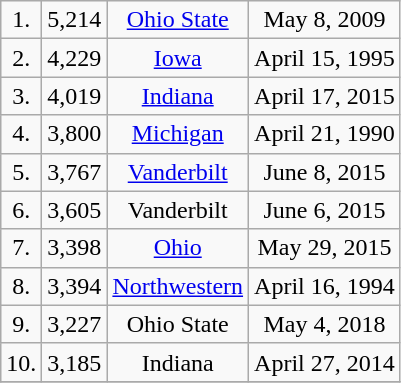<table class="wikitable sortable" border="1">
<tr style="text-align:center;">
<td>1.</td>
<td>5,214</td>
<td><a href='#'>Ohio State</a></td>
<td>May 8, 2009</td>
</tr>
<tr style="text-align:center;">
<td>2.</td>
<td>4,229</td>
<td><a href='#'>Iowa</a></td>
<td>April 15, 1995</td>
</tr>
<tr style="text-align:center;">
<td>3.</td>
<td>4,019</td>
<td><a href='#'>Indiana</a></td>
<td>April 17, 2015</td>
</tr>
<tr style="text-align:center;">
<td>4.</td>
<td>3,800</td>
<td><a href='#'>Michigan</a></td>
<td>April 21, 1990</td>
</tr>
<tr style="text-align:center;">
<td>5.</td>
<td>3,767</td>
<td><a href='#'>Vanderbilt</a></td>
<td>June 8, 2015</td>
</tr>
<tr style="text-align:center;">
<td>6.</td>
<td>3,605</td>
<td>Vanderbilt</td>
<td>June 6, 2015</td>
</tr>
<tr style="text-align:center;">
<td>7.</td>
<td>3,398</td>
<td><a href='#'>Ohio</a></td>
<td>May 29, 2015</td>
</tr>
<tr style="text-align:center;">
<td>8.</td>
<td>3,394</td>
<td><a href='#'>Northwestern</a></td>
<td>April 16, 1994</td>
</tr>
<tr style="text-align:center;">
<td>9.</td>
<td>3,227</td>
<td>Ohio State</td>
<td>May 4, 2018</td>
</tr>
<tr style="text-align:center;">
<td>10.</td>
<td>3,185</td>
<td>Indiana</td>
<td>April 27, 2014</td>
</tr>
<tr style="text-align:center;">
</tr>
</table>
